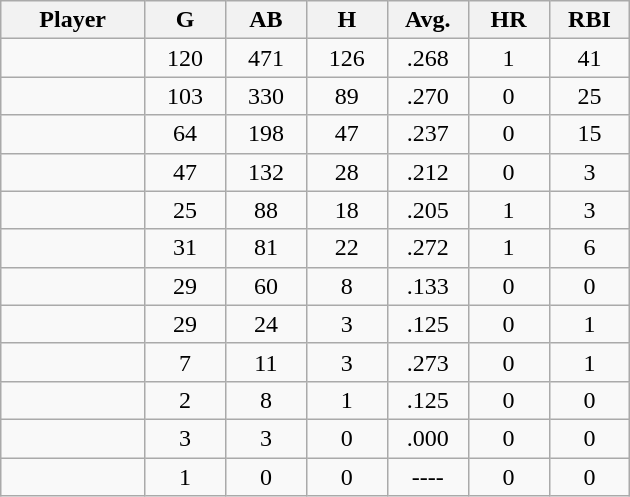<table class="wikitable sortable">
<tr>
<th bgcolor="#DDDDFF" width="16%">Player</th>
<th bgcolor="#DDDDFF" width="9%">G</th>
<th bgcolor="#DDDDFF" width="9%">AB</th>
<th bgcolor="#DDDDFF" width="9%">H</th>
<th bgcolor="#DDDDFF" width="9%">Avg.</th>
<th bgcolor="#DDDDFF" width="9%">HR</th>
<th bgcolor="#DDDDFF" width="9%">RBI</th>
</tr>
<tr align="center">
<td></td>
<td>120</td>
<td>471</td>
<td>126</td>
<td>.268</td>
<td>1</td>
<td>41</td>
</tr>
<tr align="center">
<td></td>
<td>103</td>
<td>330</td>
<td>89</td>
<td>.270</td>
<td>0</td>
<td>25</td>
</tr>
<tr align="center">
<td></td>
<td>64</td>
<td>198</td>
<td>47</td>
<td>.237</td>
<td>0</td>
<td>15</td>
</tr>
<tr align="center">
<td></td>
<td>47</td>
<td>132</td>
<td>28</td>
<td>.212</td>
<td>0</td>
<td>3</td>
</tr>
<tr align="center">
<td></td>
<td>25</td>
<td>88</td>
<td>18</td>
<td>.205</td>
<td>1</td>
<td>3</td>
</tr>
<tr align="center">
<td></td>
<td>31</td>
<td>81</td>
<td>22</td>
<td>.272</td>
<td>1</td>
<td>6</td>
</tr>
<tr align="center">
<td></td>
<td>29</td>
<td>60</td>
<td>8</td>
<td>.133</td>
<td>0</td>
<td>0</td>
</tr>
<tr align="center">
<td></td>
<td>29</td>
<td>24</td>
<td>3</td>
<td>.125</td>
<td>0</td>
<td>1</td>
</tr>
<tr align="center">
<td></td>
<td>7</td>
<td>11</td>
<td>3</td>
<td>.273</td>
<td>0</td>
<td>1</td>
</tr>
<tr align="center">
<td></td>
<td>2</td>
<td>8</td>
<td>1</td>
<td>.125</td>
<td>0</td>
<td>0</td>
</tr>
<tr align="center">
<td></td>
<td>3</td>
<td>3</td>
<td>0</td>
<td>.000</td>
<td>0</td>
<td>0</td>
</tr>
<tr align="center">
<td></td>
<td>1</td>
<td>0</td>
<td>0</td>
<td>----</td>
<td>0</td>
<td>0</td>
</tr>
</table>
